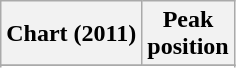<table class="wikitable sortable">
<tr>
<th>Chart (2011)</th>
<th>Peak<br>position</th>
</tr>
<tr>
</tr>
<tr>
</tr>
<tr>
</tr>
</table>
